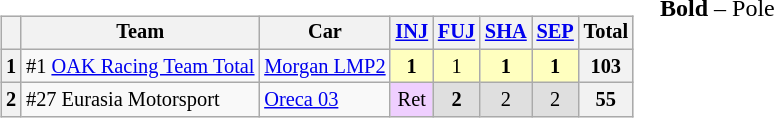<table>
<tr>
<td valign="top"><br><table class="wikitable" style="font-size: 85%; text-align:center;">
<tr>
<th></th>
<th>Team</th>
<th>Car</th>
<th><a href='#'>INJ</a><br></th>
<th><a href='#'>FUJ</a><br></th>
<th><a href='#'>SHA</a><br></th>
<th><a href='#'>SEP</a><br></th>
<th>Total</th>
</tr>
<tr>
<th>1</th>
<td align=left> #1 <a href='#'>OAK Racing Team Total</a></td>
<td align=left><a href='#'>Morgan LMP2</a></td>
<td style="background:#ffffbf;"><strong>1</strong></td>
<td style="background:#ffffbf;">1</td>
<td style="background:#ffffbf;"><strong>1</strong></td>
<td style="background:#ffffbf;"><strong>1</strong></td>
<th>103</th>
</tr>
<tr>
<th>2</th>
<td align=left> #27 Eurasia Motorsport</td>
<td align=left><a href='#'>Oreca 03</a></td>
<td style="background:#efcfff;">Ret</td>
<td style="background:#dfdfdf;"><strong>2</strong></td>
<td style="background:#dfdfdf;">2</td>
<td style="background:#dfdfdf;">2</td>
<th>55</th>
</tr>
</table>
</td>
<td valign="top"><br>
<span><strong>Bold</strong> – Pole<br></span></td>
</tr>
</table>
